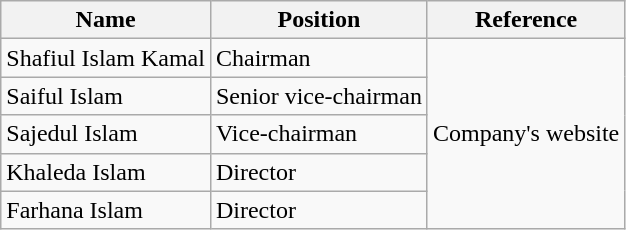<table class="wikitable">
<tr>
<th width 50%>Name</th>
<th>Position</th>
<th width 10%>Reference</th>
</tr>
<tr>
<td>Shafiul Islam Kamal</td>
<td>Chairman</td>
<td rowspan="5">Company's website</td>
</tr>
<tr>
<td>Saiful Islam</td>
<td>Senior vice-chairman</td>
</tr>
<tr>
<td>Sajedul Islam</td>
<td>Vice-chairman</td>
</tr>
<tr>
<td>Khaleda Islam</td>
<td>Director</td>
</tr>
<tr>
<td>Farhana Islam</td>
<td>Director</td>
</tr>
</table>
